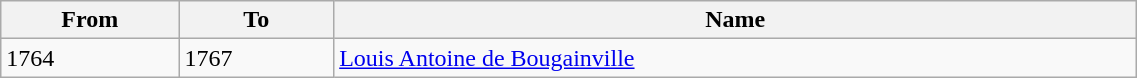<table class="wikitable" style="width:60%">
<tr>
<th>From</th>
<th>To</th>
<th>Name</th>
</tr>
<tr>
<td>1764</td>
<td>1767</td>
<td><a href='#'>Louis Antoine de Bougainville</a></td>
</tr>
</table>
